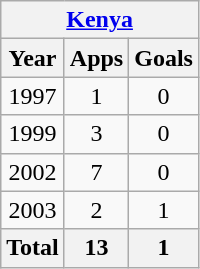<table class="wikitable" style="text-align:center">
<tr>
<th colspan=3><a href='#'>Kenya</a></th>
</tr>
<tr>
<th>Year</th>
<th>Apps</th>
<th>Goals</th>
</tr>
<tr>
<td>1997</td>
<td>1</td>
<td>0</td>
</tr>
<tr>
<td>1999</td>
<td>3</td>
<td>0</td>
</tr>
<tr>
<td>2002</td>
<td>7</td>
<td>0</td>
</tr>
<tr>
<td>2003</td>
<td>2</td>
<td>1</td>
</tr>
<tr>
<th>Total</th>
<th>13</th>
<th>1</th>
</tr>
</table>
